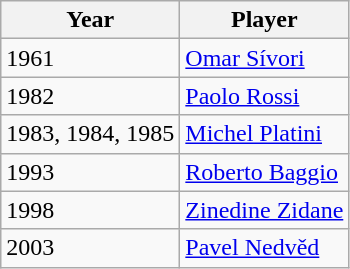<table class="wikitable">
<tr>
<th>Year</th>
<th>Player</th>
</tr>
<tr>
<td>1961</td>
<td> <a href='#'>Omar Sívori</a></td>
</tr>
<tr>
<td>1982</td>
<td> <a href='#'>Paolo Rossi</a></td>
</tr>
<tr>
<td>1983, 1984, 1985</td>
<td> <a href='#'>Michel Platini</a></td>
</tr>
<tr>
<td>1993</td>
<td> <a href='#'>Roberto Baggio</a></td>
</tr>
<tr>
<td>1998</td>
<td> <a href='#'>Zinedine Zidane</a></td>
</tr>
<tr>
<td>2003</td>
<td> <a href='#'>Pavel Nedvěd</a></td>
</tr>
</table>
